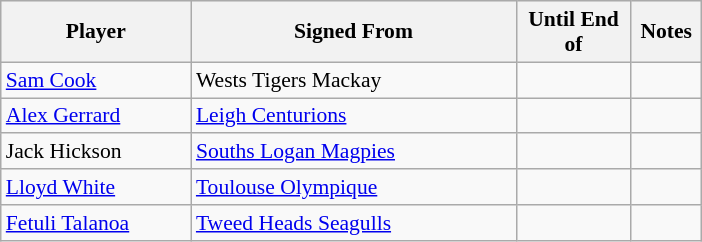<table class="wikitable" style="font-size:90%">
<tr style="background:#efefef;">
<th style="width:120px;">Player</th>
<th style="width:210px;">Signed From</th>
<th style="width:70px;">Until End of</th>
<th style="width:40px;">Notes</th>
</tr>
<tr>
<td><a href='#'>Sam Cook</a></td>
<td> Wests Tigers Mackay</td>
<td></td>
<td></td>
</tr>
<tr>
<td><a href='#'>Alex Gerrard</a></td>
<td> <a href='#'>Leigh Centurions</a></td>
<td></td>
<td></td>
</tr>
<tr>
<td>Jack Hickson</td>
<td> <a href='#'>Souths Logan Magpies</a></td>
<td></td>
<td></td>
</tr>
<tr>
<td><a href='#'>Lloyd White</a></td>
<td> <a href='#'>Toulouse Olympique</a></td>
<td></td>
<td></td>
</tr>
<tr>
<td><a href='#'>Fetuli Talanoa</a></td>
<td> <a href='#'>Tweed Heads Seagulls</a></td>
<td></td>
<td></td>
</tr>
</table>
